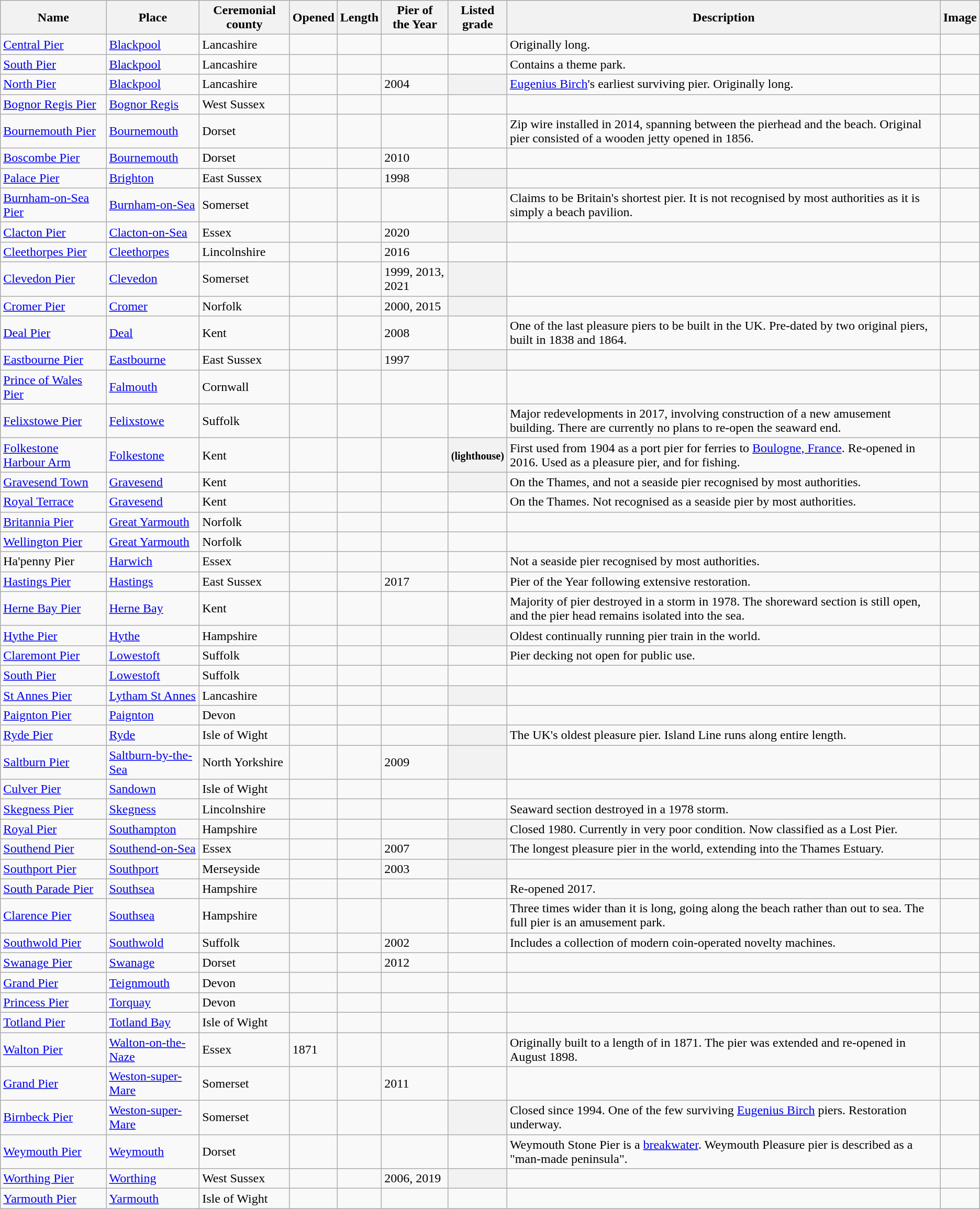<table class="wikitable sortable toptextcells">
<tr>
<th>Name</th>
<th>Place</th>
<th>Ceremonial county</th>
<th>Opened</th>
<th>Length</th>
<th>Pier of<br>the Year</th>
<th>Listed<br>grade</th>
<th class="unsortable">Description</th>
<th class="unsortable">Image</th>
</tr>
<tr>
<td><a href='#'>Central Pier</a></td>
<td><a href='#'>Blackpool</a></td>
<td>Lancashire</td>
<td></td>
<td></td>
<td></td>
<td></td>
<td>Originally  long.</td>
<td></td>
</tr>
<tr>
<td><a href='#'>South Pier</a></td>
<td><a href='#'>Blackpool</a></td>
<td>Lancashire</td>
<td></td>
<td></td>
<td></td>
<td></td>
<td>Contains a theme park.</td>
<td></td>
</tr>
<tr>
<td><a href='#'>North Pier</a></td>
<td><a href='#'>Blackpool</a></td>
<td>Lancashire</td>
<td></td>
<td></td>
<td>2004</td>
<th></th>
<td><a href='#'>Eugenius Birch</a>'s earliest surviving pier. Originally  long.</td>
<td></td>
</tr>
<tr>
<td><a href='#'>Bognor Regis Pier</a></td>
<td><a href='#'>Bognor Regis</a></td>
<td>West Sussex</td>
<td></td>
<td></td>
<td></td>
<td></td>
<td></td>
<td></td>
</tr>
<tr>
<td><a href='#'>Bournemouth Pier</a></td>
<td><a href='#'>Bournemouth</a></td>
<td>Dorset</td>
<td></td>
<td></td>
<td></td>
<td></td>
<td>Zip wire installed in 2014, spanning between the pierhead and the beach. Original pier consisted of a wooden jetty opened in 1856.</td>
<td></td>
</tr>
<tr>
<td><a href='#'>Boscombe Pier</a></td>
<td><a href='#'>Bournemouth</a></td>
<td>Dorset</td>
<td></td>
<td></td>
<td>2010</td>
<td></td>
<td></td>
<td></td>
</tr>
<tr>
<td><a href='#'>Palace Pier</a></td>
<td><a href='#'>Brighton</a></td>
<td>East Sussex</td>
<td></td>
<td></td>
<td>1998</td>
<th></th>
<td></td>
<td></td>
</tr>
<tr>
<td><a href='#'>Burnham-on-Sea Pier</a></td>
<td><a href='#'>Burnham-on-Sea</a></td>
<td>Somerset</td>
<td></td>
<td></td>
<td></td>
<td></td>
<td>Claims to be Britain's shortest pier. It is not recognised by most authorities as it is simply a beach pavilion.</td>
<td></td>
</tr>
<tr>
<td><a href='#'>Clacton Pier</a></td>
<td><a href='#'>Clacton-on-Sea</a></td>
<td>Essex</td>
<td></td>
<td></td>
<td>2020</td>
<th></th>
<td></td>
<td></td>
</tr>
<tr>
<td><a href='#'>Cleethorpes Pier</a></td>
<td><a href='#'>Cleethorpes</a></td>
<td>Lincolnshire</td>
<td></td>
<td></td>
<td>2016</td>
<td></td>
<td></td>
<td></td>
</tr>
<tr>
<td><a href='#'>Clevedon Pier</a></td>
<td><a href='#'>Clevedon</a></td>
<td>Somerset</td>
<td></td>
<td></td>
<td>1999, 2013, 2021</td>
<th></th>
<td></td>
<td></td>
</tr>
<tr>
<td><a href='#'>Cromer Pier</a></td>
<td><a href='#'>Cromer</a></td>
<td>Norfolk</td>
<td></td>
<td></td>
<td>2000, 2015</td>
<th></th>
<td></td>
<td></td>
</tr>
<tr>
<td><a href='#'>Deal Pier</a></td>
<td><a href='#'>Deal</a></td>
<td>Kent</td>
<td></td>
<td></td>
<td>2008</td>
<td></td>
<td>One of the last pleasure piers to be built in the UK. Pre-dated by two original piers, built in 1838 and 1864.</td>
<td></td>
</tr>
<tr>
<td><a href='#'>Eastbourne Pier</a></td>
<td><a href='#'>Eastbourne</a></td>
<td>East Sussex</td>
<td></td>
<td></td>
<td>1997</td>
<th></th>
<td></td>
<td></td>
</tr>
<tr>
<td><a href='#'>Prince of Wales Pier</a></td>
<td><a href='#'>Falmouth</a></td>
<td>Cornwall</td>
<td></td>
<td></td>
<td></td>
<td></td>
<td></td>
<td></td>
</tr>
<tr>
<td><a href='#'>Felixstowe Pier</a></td>
<td><a href='#'>Felixstowe</a></td>
<td>Suffolk</td>
<td></td>
<td></td>
<td></td>
<td></td>
<td>Major redevelopments in 2017, involving construction of a new amusement building. There are currently no plans to re-open the seaward end.</td>
<td></td>
</tr>
<tr>
<td><a href='#'>Folkestone Harbour Arm</a></td>
<td><a href='#'>Folkestone</a></td>
<td>Kent</td>
<td></td>
<td></td>
<td></td>
<th> <small>(lighthouse)</small></th>
<td>First used from 1904 as a port pier for ferries to <a href='#'>Boulogne, France</a>. Re-opened in 2016. Used as a pleasure pier, and for fishing.</td>
<td></td>
</tr>
<tr>
<td><a href='#'>Gravesend Town</a></td>
<td><a href='#'>Gravesend</a></td>
<td>Kent</td>
<td></td>
<td></td>
<td></td>
<th></th>
<td>On the Thames, and not a seaside pier recognised by most authorities.</td>
<td></td>
</tr>
<tr>
<td><a href='#'>Royal Terrace</a></td>
<td><a href='#'>Gravesend</a></td>
<td>Kent</td>
<td></td>
<td></td>
<td></td>
<td></td>
<td>On the Thames. Not recognised as a seaside pier by most authorities.</td>
<td></td>
</tr>
<tr>
<td><a href='#'>Britannia Pier</a></td>
<td><a href='#'>Great Yarmouth</a></td>
<td>Norfolk</td>
<td></td>
<td></td>
<td></td>
<td></td>
<td></td>
<td></td>
</tr>
<tr>
<td><a href='#'>Wellington Pier</a></td>
<td><a href='#'>Great Yarmouth</a></td>
<td>Norfolk</td>
<td></td>
<td></td>
<td></td>
<td></td>
<td></td>
<td></td>
</tr>
<tr>
<td>Ha'penny Pier</td>
<td><a href='#'>Harwich</a></td>
<td>Essex</td>
<td></td>
<td></td>
<td></td>
<td></td>
<td>Not a seaside pier recognised by most authorities.</td>
<td></td>
</tr>
<tr>
<td><a href='#'>Hastings Pier</a></td>
<td><a href='#'>Hastings</a></td>
<td>East Sussex</td>
<td></td>
<td></td>
<td>2017</td>
<td></td>
<td>Pier of the Year following extensive restoration.</td>
<td></td>
</tr>
<tr>
<td><a href='#'>Herne Bay Pier</a></td>
<td><a href='#'>Herne Bay</a></td>
<td>Kent</td>
<td></td>
<td></td>
<td></td>
<td></td>
<td>Majority of pier destroyed in a storm in 1978. The shoreward section is still open, and the pier head remains isolated  into the sea.</td>
<td></td>
</tr>
<tr>
<td><a href='#'>Hythe Pier</a></td>
<td><a href='#'>Hythe</a></td>
<td>Hampshire</td>
<td></td>
<td></td>
<td></td>
<th></th>
<td>Oldest continually running pier train in the world.</td>
<td></td>
</tr>
<tr>
<td><a href='#'>Claremont Pier</a></td>
<td><a href='#'>Lowestoft</a></td>
<td>Suffolk</td>
<td></td>
<td></td>
<td></td>
<td></td>
<td>Pier decking not open for public use.</td>
<td></td>
</tr>
<tr>
<td><a href='#'>South Pier</a></td>
<td><a href='#'>Lowestoft</a></td>
<td>Suffolk</td>
<td></td>
<td></td>
<td></td>
<td></td>
<td></td>
</tr>
<tr>
<td><a href='#'>St Annes Pier</a></td>
<td><a href='#'>Lytham St Annes</a></td>
<td>Lancashire</td>
<td></td>
<td></td>
<td></td>
<th></th>
<td></td>
<td></td>
</tr>
<tr>
<td><a href='#'>Paignton Pier</a></td>
<td><a href='#'>Paignton</a></td>
<td>Devon</td>
<td></td>
<td></td>
<td></td>
<td></td>
<td></td>
<td></td>
</tr>
<tr>
<td><a href='#'>Ryde Pier</a></td>
<td><a href='#'>Ryde</a></td>
<td>Isle of Wight</td>
<td></td>
<td></td>
<td></td>
<th></th>
<td>The UK's oldest pleasure pier. Island Line runs along entire length.</td>
<td></td>
</tr>
<tr>
<td><a href='#'>Saltburn Pier</a></td>
<td><a href='#'>Saltburn-by-the-Sea</a></td>
<td>North Yorkshire</td>
<td></td>
<td></td>
<td>2009</td>
<th></th>
<td></td>
<td></td>
</tr>
<tr>
<td><a href='#'>Culver Pier</a></td>
<td><a href='#'>Sandown</a></td>
<td>Isle of Wight</td>
<td></td>
<td></td>
<td></td>
<td></td>
<td></td>
<td></td>
</tr>
<tr>
<td><a href='#'>Skegness Pier</a></td>
<td><a href='#'>Skegness</a></td>
<td>Lincolnshire</td>
<td></td>
<td></td>
<td></td>
<td></td>
<td>Seaward section destroyed in a 1978 storm.</td>
<td></td>
</tr>
<tr>
<td><a href='#'>Royal Pier</a></td>
<td><a href='#'>Southampton</a></td>
<td>Hampshire</td>
<td></td>
<td></td>
<td></td>
<th></th>
<td>Closed 1980. Currently in very poor condition. Now classified as a Lost Pier.</td>
<td></td>
</tr>
<tr>
<td><a href='#'>Southend Pier</a></td>
<td><a href='#'>Southend-on-Sea</a></td>
<td>Essex</td>
<td></td>
<td></td>
<td>2007</td>
<th></th>
<td>The longest pleasure pier in the world, extending  into the Thames Estuary.</td>
<td></td>
</tr>
<tr>
<td><a href='#'>Southport Pier</a></td>
<td><a href='#'>Southport</a></td>
<td>Merseyside</td>
<td></td>
<td></td>
<td>2003</td>
<th></th>
<td></td>
<td></td>
</tr>
<tr>
<td><a href='#'>South Parade Pier</a></td>
<td><a href='#'>Southsea</a></td>
<td>Hampshire</td>
<td></td>
<td></td>
<td></td>
<td></td>
<td>Re-opened 2017.</td>
<td></td>
</tr>
<tr>
<td><a href='#'>Clarence Pier</a></td>
<td><a href='#'>Southsea</a></td>
<td>Hampshire</td>
<td></td>
<td></td>
<td></td>
<td></td>
<td>Three times wider than it is long, going along the beach rather than out to sea. The full pier is an amusement park.</td>
<td></td>
</tr>
<tr>
<td><a href='#'>Southwold Pier</a></td>
<td><a href='#'>Southwold</a></td>
<td>Suffolk</td>
<td></td>
<td></td>
<td>2002</td>
<td></td>
<td>Includes a collection of modern coin-operated novelty machines.</td>
<td></td>
</tr>
<tr>
<td><a href='#'>Swanage Pier</a></td>
<td><a href='#'>Swanage</a></td>
<td>Dorset</td>
<td></td>
<td></td>
<td>2012</td>
<td></td>
<td></td>
<td></td>
</tr>
<tr>
<td><a href='#'>Grand Pier</a></td>
<td><a href='#'>Teignmouth</a></td>
<td>Devon</td>
<td></td>
<td></td>
<td></td>
<td></td>
<td></td>
<td></td>
</tr>
<tr>
<td><a href='#'>Princess Pier</a></td>
<td><a href='#'>Torquay</a></td>
<td>Devon</td>
<td></td>
<td></td>
<td></td>
<td></td>
<td></td>
<td></td>
</tr>
<tr>
<td><a href='#'>Totland Pier</a></td>
<td><a href='#'>Totland Bay</a></td>
<td>Isle of Wight</td>
<td></td>
<td></td>
<td></td>
<td></td>
<td></td>
<td></td>
</tr>
<tr>
<td><a href='#'>Walton Pier</a></td>
<td><a href='#'>Walton-on-the-Naze</a></td>
<td>Essex</td>
<td>1871</td>
<td></td>
<td></td>
<td></td>
<td>Originally built to a length of  in 1871. The pier was extended and re-opened in August 1898.</td>
<td></td>
</tr>
<tr>
<td><a href='#'>Grand Pier</a></td>
<td><a href='#'>Weston-super-Mare</a></td>
<td>Somerset</td>
<td></td>
<td></td>
<td>2011</td>
<td></td>
<td></td>
<td></td>
</tr>
<tr>
<td><a href='#'>Birnbeck Pier</a></td>
<td><a href='#'>Weston-super-Mare</a></td>
<td>Somerset</td>
<td></td>
<td></td>
<td></td>
<th></th>
<td>Closed since 1994. One of the few surviving <a href='#'>Eugenius Birch</a> piers. Restoration underway.</td>
<td></td>
</tr>
<tr>
<td><a href='#'>Weymouth Pier</a></td>
<td><a href='#'>Weymouth</a></td>
<td>Dorset</td>
<td></td>
<td></td>
<td></td>
<td></td>
<td>Weymouth Stone Pier is a <a href='#'>breakwater</a>. Weymouth Pleasure pier is described as a "man-made peninsula".</td>
<td></td>
</tr>
<tr>
<td><a href='#'>Worthing Pier</a></td>
<td><a href='#'>Worthing</a></td>
<td>West Sussex</td>
<td></td>
<td></td>
<td>2006, 2019</td>
<th></th>
<td></td>
<td></td>
</tr>
<tr>
<td><a href='#'>Yarmouth Pier</a></td>
<td><a href='#'>Yarmouth</a></td>
<td>Isle of Wight</td>
<td></td>
<td></td>
<td></td>
<td></td>
<td></td>
<td></td>
</tr>
</table>
